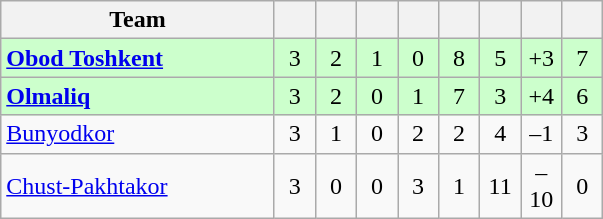<table class="wikitable" style="text-align: center;">
<tr>
<th width=175>Team</th>
<th width=20></th>
<th width=20></th>
<th width=20></th>
<th width=20></th>
<th width=20></th>
<th width=20></th>
<th width=20></th>
<th width=20></th>
</tr>
<tr bgcolor=#ccffcc>
<td align=left><strong><a href='#'>Obod Toshkent</a></strong></td>
<td>3</td>
<td>2</td>
<td>1</td>
<td>0</td>
<td>8</td>
<td>5</td>
<td>+3</td>
<td>7</td>
</tr>
<tr bgcolor=#ccffcc>
<td align=left><strong><a href='#'>Olmaliq</a></strong></td>
<td>3</td>
<td>2</td>
<td>0</td>
<td>1</td>
<td>7</td>
<td>3</td>
<td>+4</td>
<td>6</td>
</tr>
<tr>
<td align=left><a href='#'>Bunyodkor</a></td>
<td>3</td>
<td>1</td>
<td>0</td>
<td>2</td>
<td>2</td>
<td>4</td>
<td>–1</td>
<td>3</td>
</tr>
<tr>
<td align=left><a href='#'>Chust-Pakhtakor</a></td>
<td>3</td>
<td>0</td>
<td>0</td>
<td>3</td>
<td>1</td>
<td>11</td>
<td>–10</td>
<td>0</td>
</tr>
</table>
